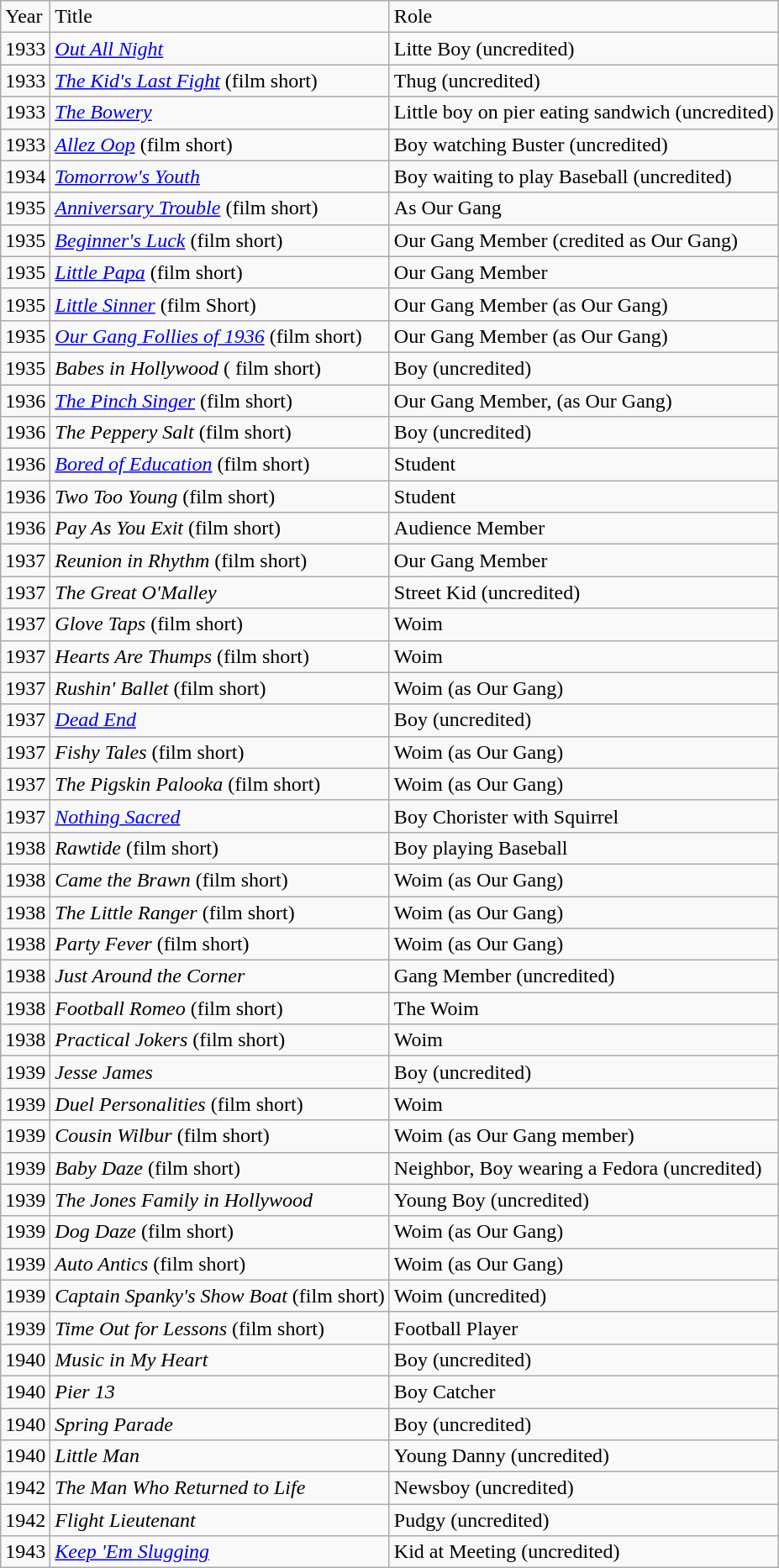<table class="wikitable">
<tr>
<td>Year</td>
<td>Title</td>
<td>Role</td>
</tr>
<tr>
<td>1933</td>
<td><em><a href='#'>Out All Night</a></em></td>
<td>Litte Boy (uncredited)</td>
</tr>
<tr>
<td>1933</td>
<td><em><a href='#'>The Kid's Last Fight</a></em> (film short)</td>
<td>Thug (uncredited)</td>
</tr>
<tr>
<td>1933</td>
<td><em><a href='#'>The Bowery</a></em></td>
<td>Little boy on pier eating sandwich (uncredited)</td>
</tr>
<tr>
<td>1933</td>
<td><em><a href='#'>Allez Oop</a></em> (film short)</td>
<td>Boy watching Buster (uncredited)</td>
</tr>
<tr>
<td>1934</td>
<td><em><a href='#'>Tomorrow's Youth</a></em></td>
<td>Boy waiting to play Baseball (uncredited)</td>
</tr>
<tr>
<td>1935</td>
<td><em><a href='#'>Anniversary Trouble</a></em> (film short)</td>
<td>As Our Gang</td>
</tr>
<tr>
<td>1935</td>
<td><em><a href='#'>Beginner's Luck</a></em> (film short)</td>
<td>Our Gang Member (credited as Our Gang)</td>
</tr>
<tr>
<td>1935</td>
<td><em><a href='#'>Little Papa</a></em> (film short)</td>
<td>Our Gang Member</td>
</tr>
<tr>
<td>1935</td>
<td><em><a href='#'>Little Sinner</a></em> (film Short)</td>
<td>Our Gang Member (as Our Gang)</td>
</tr>
<tr>
<td>1935</td>
<td><em><a href='#'>Our Gang Follies of 1936</a></em> (film short)</td>
<td>Our Gang Member (as Our Gang)</td>
</tr>
<tr>
<td>1935</td>
<td><em>Babes in Hollywood</em>  ( film short)</td>
<td>Boy (uncredited)</td>
</tr>
<tr>
<td>1936</td>
<td><em><a href='#'>The Pinch Singer</a></em> (film short)</td>
<td>Our Gang Member, (as Our Gang)</td>
</tr>
<tr>
<td>1936</td>
<td><em>The Peppery Salt</em> (film short)</td>
<td>Boy (uncredited)</td>
</tr>
<tr>
<td>1936</td>
<td><em><a href='#'>Bored of Education</a></em> (film short)</td>
<td>Student</td>
</tr>
<tr>
<td>1936</td>
<td><em>Two Too Young</em> (film short)</td>
<td>Student</td>
</tr>
<tr>
<td>1936</td>
<td><em>Pay As You Exit</em> (film short)</td>
<td>Audience Member</td>
</tr>
<tr>
<td>1937</td>
<td><em>Reunion in Rhythm</em> (film short)</td>
<td>Our Gang Member</td>
</tr>
<tr>
<td>1937</td>
<td><em>The Great O'Malley</em></td>
<td>Street Kid (uncredited)</td>
</tr>
<tr>
<td>1937</td>
<td><em>Glove Taps</em> (film short)</td>
<td>Woim</td>
</tr>
<tr>
<td>1937</td>
<td><em>Hearts Are Thumps</em> (film short)</td>
<td>Woim</td>
</tr>
<tr>
<td>1937</td>
<td><em>Rushin' Ballet</em> (film short)</td>
<td>Woim (as Our Gang)</td>
</tr>
<tr>
<td>1937</td>
<td><em><a href='#'>Dead End</a></em></td>
<td>Boy (uncredited)</td>
</tr>
<tr>
<td>1937</td>
<td><em>Fishy Tales</em> (film short)</td>
<td>Woim  (as Our Gang)</td>
</tr>
<tr>
<td>1937</td>
<td><em>The Pigskin Palooka</em> (film short)</td>
<td>Woim (as Our Gang)</td>
</tr>
<tr>
<td>1937</td>
<td><em><a href='#'>Nothing Sacred</a></em></td>
<td>Boy Chorister with Squirrel</td>
</tr>
<tr>
<td>1938</td>
<td><em>Rawtide</em> (film short)</td>
<td>Boy playing Baseball</td>
</tr>
<tr>
<td>1938</td>
<td><em>Came the Brawn</em>  (film short)</td>
<td>Woim (as Our Gang)</td>
</tr>
<tr>
<td>1938</td>
<td><em>The Little Ranger</em> (film short)</td>
<td>Woim (as Our Gang)</td>
</tr>
<tr>
<td>1938</td>
<td><em>Party Fever</em> (film short)</td>
<td>Woim (as Our Gang)</td>
</tr>
<tr>
<td>1938</td>
<td><em>Just Around the Corner</em></td>
<td>Gang Member (uncredited)</td>
</tr>
<tr>
<td>1938</td>
<td><em>Football Romeo</em> (film short)</td>
<td>The Woim</td>
</tr>
<tr>
<td>1938</td>
<td><em>Practical Jokers</em> (film short)</td>
<td>Woim</td>
</tr>
<tr>
<td>1939</td>
<td><em>Jesse James</em></td>
<td>Boy (uncredited)</td>
</tr>
<tr>
<td>1939</td>
<td><em>Duel Personalities</em> (film short)</td>
<td>Woim</td>
</tr>
<tr>
<td>1939</td>
<td><em>Cousin Wilbur</em> (film short)</td>
<td>Woim (as Our Gang member)</td>
</tr>
<tr>
<td>1939</td>
<td><em>Baby Daze</em> (film short)</td>
<td>Neighbor, Boy wearing a Fedora (uncredited)</td>
</tr>
<tr>
<td>1939</td>
<td><em>The Jones Family in Hollywood</em></td>
<td>Young Boy (uncredited)</td>
</tr>
<tr>
<td>1939</td>
<td><em>Dog Daze</em> (film short)</td>
<td>Woim (as Our Gang)</td>
</tr>
<tr>
<td>1939</td>
<td><em>Auto Antics</em> (film short)</td>
<td>Woim (as Our Gang)</td>
</tr>
<tr>
<td>1939</td>
<td><em>Captain Spanky's Show Boat</em> (film short)</td>
<td>Woim (uncredited)</td>
</tr>
<tr>
<td>1939</td>
<td><em>Time Out for Lessons</em> (film short)</td>
<td>Football Player</td>
</tr>
<tr>
<td>1940</td>
<td><em>Music in My Heart</em></td>
<td>Boy (uncredited)</td>
</tr>
<tr>
<td>1940</td>
<td><em>Pier 13</em></td>
<td>Boy Catcher</td>
</tr>
<tr>
<td>1940</td>
<td><em>Spring Parade</em></td>
<td>Boy (uncredited)</td>
</tr>
<tr>
<td>1940</td>
<td><em>Little Man</em></td>
<td>Young Danny (uncredited)</td>
</tr>
<tr>
<td>1942</td>
<td><em>The Man Who Returned to Life</em></td>
<td>Newsboy (uncredited)</td>
</tr>
<tr>
<td>1942</td>
<td><em>Flight Lieutenant</em></td>
<td>Pudgy (uncredited)</td>
</tr>
<tr>
<td>1943</td>
<td><em><a href='#'>Keep 'Em Slugging</a></em></td>
<td>Kid at Meeting (uncredited)</td>
</tr>
</table>
